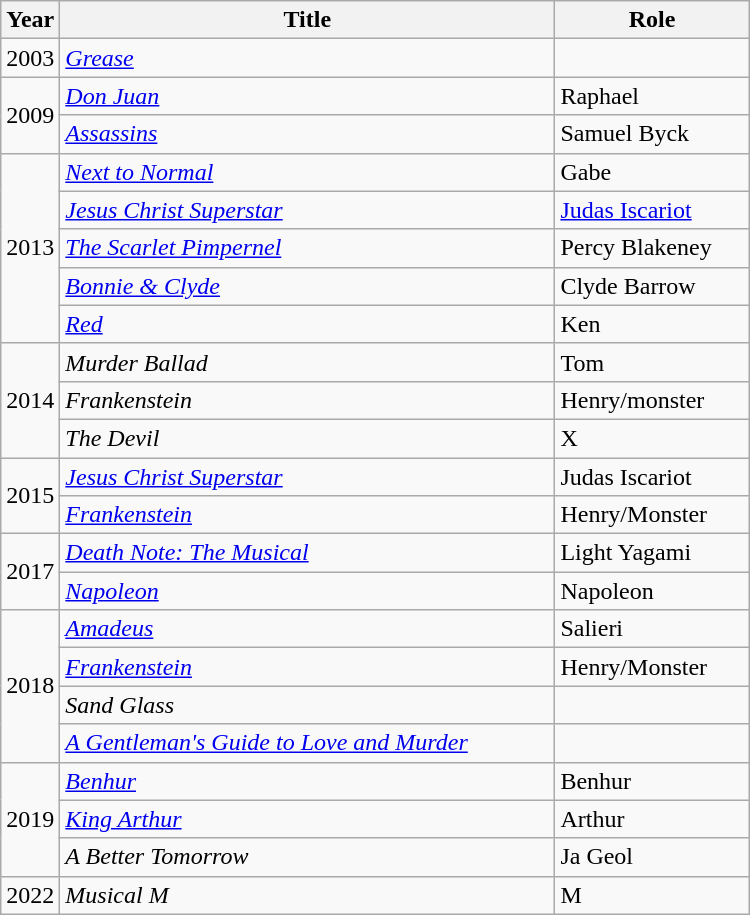<table class="wikitable" style="width:500px">
<tr>
<th width=10>Year</th>
<th>Title</th>
<th>Role</th>
</tr>
<tr>
<td>2003</td>
<td><em><a href='#'>Grease</a></em></td>
<td></td>
</tr>
<tr>
<td rowspan="2">2009</td>
<td><em><a href='#'>Don Juan</a></em></td>
<td>Raphael</td>
</tr>
<tr>
<td><em><a href='#'>Assassins</a></em></td>
<td>Samuel Byck</td>
</tr>
<tr>
<td rowspan=5>2013</td>
<td><em><a href='#'>Next to Normal</a></em></td>
<td>Gabe</td>
</tr>
<tr>
<td><em><a href='#'>Jesus Christ Superstar</a></em></td>
<td><a href='#'>Judas Iscariot</a></td>
</tr>
<tr>
<td><em><a href='#'>The Scarlet Pimpernel</a></em></td>
<td>Percy Blakeney</td>
</tr>
<tr>
<td><em><a href='#'>Bonnie & Clyde</a></em></td>
<td>Clyde Barrow</td>
</tr>
<tr>
<td><em><a href='#'>Red</a></em></td>
<td>Ken</td>
</tr>
<tr>
<td rowspan="3">2014</td>
<td><em>Murder Ballad</em></td>
<td>Tom</td>
</tr>
<tr>
<td><em>Frankenstein</em></td>
<td>Henry/monster</td>
</tr>
<tr>
<td><em>The Devil</em></td>
<td>X</td>
</tr>
<tr>
<td rowspan="2">2015</td>
<td><em><a href='#'>Jesus Christ Superstar</a></em></td>
<td>Judas Iscariot</td>
</tr>
<tr>
<td><em><a href='#'>Frankenstein</a></em></td>
<td>Henry/Monster</td>
</tr>
<tr>
<td rowspan="2">2017</td>
<td><em><a href='#'>Death Note: The Musical</a></em></td>
<td>Light Yagami</td>
</tr>
<tr>
<td><em><a href='#'>Napoleon</a></em></td>
<td>Napoleon</td>
</tr>
<tr>
<td rowspan="4">2018</td>
<td><em><a href='#'>Amadeus</a></em></td>
<td>Salieri</td>
</tr>
<tr>
<td><em><a href='#'>Frankenstein</a></em></td>
<td>Henry/Monster</td>
</tr>
<tr>
<td><em>Sand Glass</em></td>
<td></td>
</tr>
<tr>
<td><em><a href='#'>A Gentleman's Guide to Love and Murder</a></em></td>
<td></td>
</tr>
<tr>
<td rowspan="3">2019</td>
<td><em><a href='#'>Benhur</a></em></td>
<td>Benhur</td>
</tr>
<tr>
<td><em><a href='#'>King Arthur</a></em></td>
<td>Arthur</td>
</tr>
<tr>
<td><em>A Better Tomorrow</em></td>
<td>Ja Geol</td>
</tr>
<tr>
<td>2022</td>
<td><em>Musical M</em></td>
<td>M</td>
</tr>
</table>
